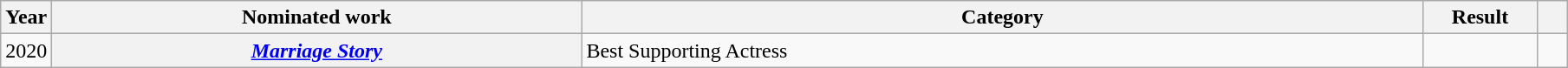<table class="wikitable sortable">
<tr>
<th scope="col" style="width:1em;">Year</th>
<th scope="col" style="width:25em;">Nominated work</th>
<th scope="col" style="width:40em;">Category</th>
<th scope="col" style="width:5em;">Result</th>
<th scope="col" style="width:1em;"class="unsortable"></th>
</tr>
<tr>
<td>2020</td>
<th><em><a href='#'>Marriage Story</a></em></th>
<td>Best Supporting Actress</td>
<td></td>
<td></td>
</tr>
</table>
